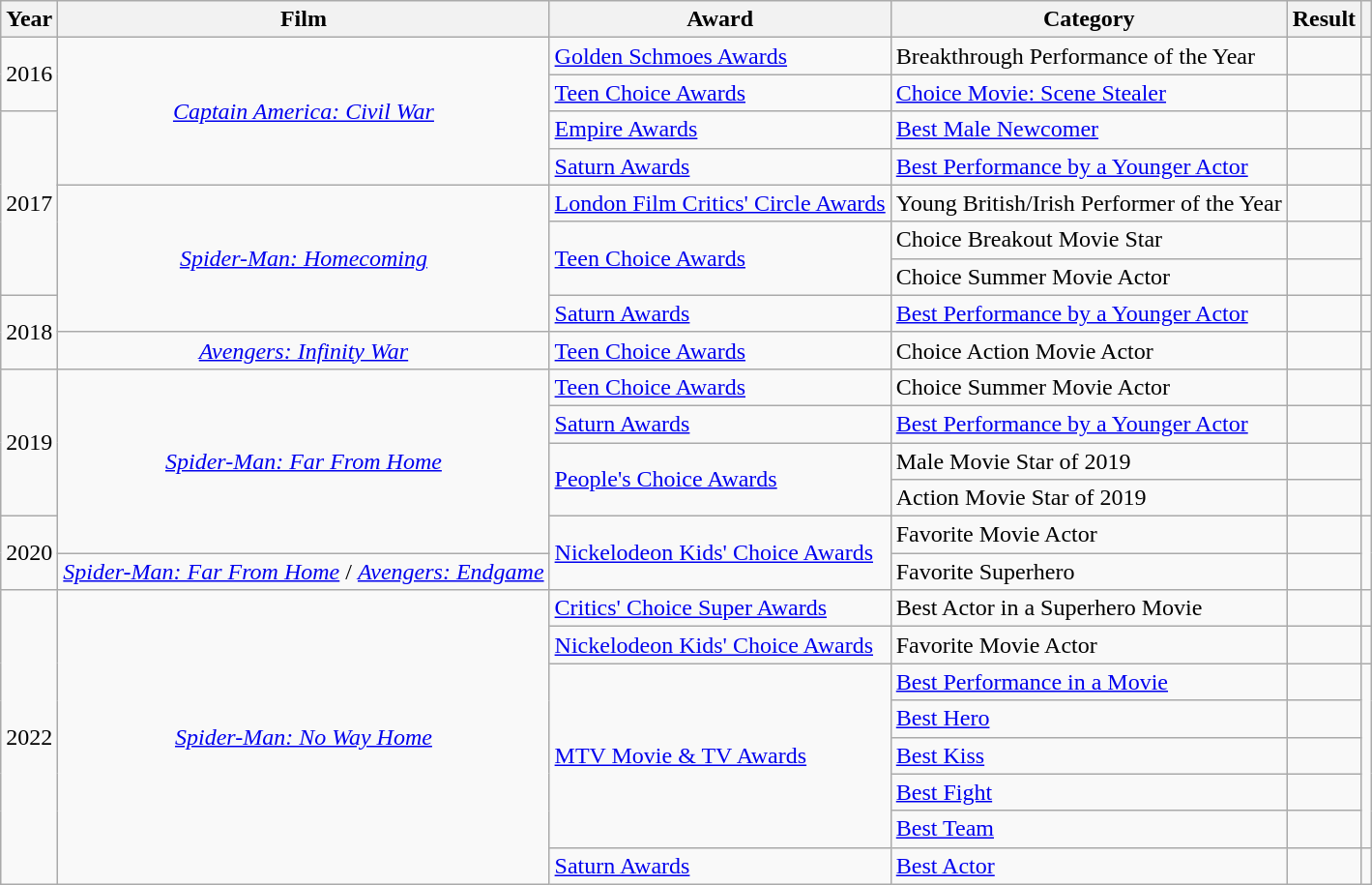<table class="wikitable sortable">
<tr>
<th>Year</th>
<th>Film</th>
<th>Award</th>
<th>Category</th>
<th>Result</th>
<th scope="col" class="unsortable"></th>
</tr>
<tr>
<td rowspan="2" style="text-align:center;">2016</td>
<td rowspan="4" style="text-align:center;"><em><a href='#'>Captain America: Civil War</a></em></td>
<td><a href='#'>Golden Schmoes Awards</a></td>
<td>Breakthrough Performance of the Year</td>
<td></td>
<td style="text-align: center;"></td>
</tr>
<tr>
<td><a href='#'>Teen Choice Awards</a></td>
<td><a href='#'>Choice Movie: Scene Stealer</a></td>
<td></td>
<td style="text-align: center;"></td>
</tr>
<tr>
<td rowspan="5" style="text-align:center;">2017</td>
<td><a href='#'>Empire Awards</a></td>
<td><a href='#'>Best Male Newcomer</a></td>
<td></td>
<td style="text-align: center;"></td>
</tr>
<tr>
<td><a href='#'>Saturn Awards</a></td>
<td><a href='#'>Best Performance by a Younger Actor</a></td>
<td></td>
<td style="text-align: center;"></td>
</tr>
<tr>
<td rowspan="4" style="text-align:center;"><em><a href='#'>Spider-Man: Homecoming</a></em></td>
<td><a href='#'>London Film Critics' Circle Awards</a></td>
<td>Young British/Irish Performer of the Year</td>
<td></td>
<td style="text-align: center;"></td>
</tr>
<tr>
<td rowspan="2"><a href='#'>Teen Choice Awards</a></td>
<td>Choice Breakout Movie Star</td>
<td></td>
<td rowspan="2" style="text-align: center;"></td>
</tr>
<tr>
<td>Choice Summer Movie Actor</td>
<td></td>
</tr>
<tr>
<td rowspan="2" style="text-align:center;">2018</td>
<td><a href='#'>Saturn Awards</a></td>
<td><a href='#'>Best Performance by a Younger Actor</a></td>
<td></td>
<td style="text-align: center;"></td>
</tr>
<tr>
<td style="text-align:center;"><em><a href='#'>Avengers: Infinity War</a></em></td>
<td><a href='#'>Teen Choice Awards</a></td>
<td>Choice Action Movie Actor</td>
<td></td>
<td style="text-align: center;"></td>
</tr>
<tr>
<td rowspan="4" style="text-align:center;">2019</td>
<td rowspan="5" style="text-align:center;"><em><a href='#'>Spider-Man: Far From Home</a></em></td>
<td><a href='#'>Teen Choice Awards</a></td>
<td>Choice Summer Movie Actor</td>
<td></td>
<td style="text-align: center;"></td>
</tr>
<tr>
<td><a href='#'>Saturn Awards</a></td>
<td><a href='#'>Best Performance by a Younger Actor</a></td>
<td></td>
<td style="text-align: center;"></td>
</tr>
<tr>
<td rowspan="2"><a href='#'>People's Choice Awards</a></td>
<td>Male Movie Star of 2019</td>
<td></td>
<td rowspan="2" style="text-align:center;"></td>
</tr>
<tr>
<td>Action Movie Star of 2019</td>
<td></td>
</tr>
<tr>
<td rowspan="2" style="text-align:center;">2020</td>
<td rowspan="2"><a href='#'>Nickelodeon Kids' Choice Awards</a></td>
<td>Favorite Movie Actor</td>
<td></td>
<td rowspan="2" style="text-align:center;"></td>
</tr>
<tr>
<td style="text-align:center;"><em><a href='#'>Spider-Man: Far From Home</a></em> / <em><a href='#'>Avengers: Endgame</a></em></td>
<td>Favorite Superhero</td>
<td></td>
</tr>
<tr>
<td rowspan="8" style="text-align:center;">2022</td>
<td rowspan="8" style="text-align:center;"><em><a href='#'>Spider-Man: No Way Home</a></em></td>
<td><a href='#'>Critics' Choice Super Awards</a></td>
<td>Best Actor in a Superhero Movie</td>
<td></td>
<td style="text-align: center;"></td>
</tr>
<tr>
<td><a href='#'>Nickelodeon Kids' Choice Awards</a></td>
<td>Favorite Movie Actor</td>
<td></td>
<td style="text-align: center;"></td>
</tr>
<tr>
<td rowspan="5"><a href='#'>MTV Movie & TV Awards</a></td>
<td><a href='#'>Best Performance in a Movie</a></td>
<td></td>
<td rowspan="5" style="text-align:center;"></td>
</tr>
<tr>
<td><a href='#'>Best Hero</a></td>
<td></td>
</tr>
<tr>
<td><a href='#'>Best Kiss</a></td>
<td></td>
</tr>
<tr>
<td><a href='#'>Best Fight</a></td>
<td></td>
</tr>
<tr>
<td><a href='#'>Best Team</a></td>
<td></td>
</tr>
<tr>
<td><a href='#'>Saturn Awards</a></td>
<td><a href='#'>Best Actor</a></td>
<td></td>
<td style="text-align:center;"></td>
</tr>
</table>
